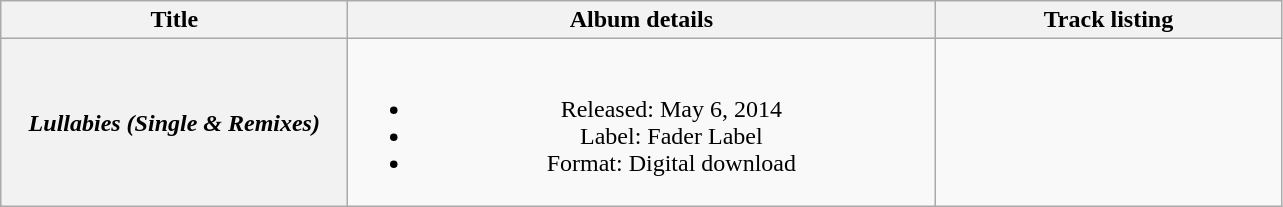<table class="wikitable plainrowheaders" style="text-align:center;">
<tr>
<th scope="col" style="width:14em;">Title</th>
<th scope="col" style="width:24em;">Album details</th>
<th scope="col" style="width:14em;">Track listing</th>
</tr>
<tr>
<th scope="row"><em>Lullabies (Single & Remixes)</em></th>
<td><br><ul><li>Released: May 6, 2014</li><li>Label: Fader Label</li><li>Format: Digital download</li></ul></td>
<td></td>
</tr>
</table>
